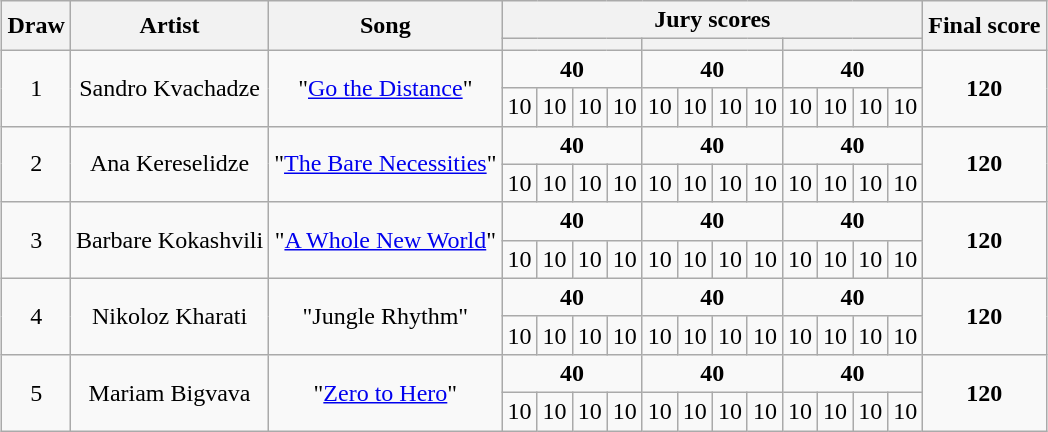<table class="sortable wikitable" style="text-align:center;margin:1em auto 1em auto">
<tr>
<th rowspan="2" scope="col">Draw</th>
<th rowspan="2" scope="col">Artist</th>
<th rowspan="2" scope="col">Song</th>
<th colspan="12" scope="col">Jury scores</th>
<th rowspan="2" scope="col">Final score</th>
</tr>
<tr>
<th colspan="4" class="unsortable" scope="col"><small></small></th>
<th colspan="4" class="unsortable" scope="col"><small></small></th>
<th colspan="4" class="unsortable" scope="col"><small></small></th>
</tr>
<tr>
<td rowspan="2">1</td>
<td rowspan="2">Sandro Kvachadze<br></td>
<td rowspan="2">"<a href='#'>Go the Distance</a>"<br></td>
<td colspan="4"><strong>40</strong></td>
<td colspan="4"><strong>40</strong></td>
<td colspan="4"><strong>40</strong></td>
<td rowspan="2"><strong>120</strong></td>
</tr>
<tr>
<td>10</td>
<td>10</td>
<td>10</td>
<td>10</td>
<td>10</td>
<td>10</td>
<td>10</td>
<td>10</td>
<td>10</td>
<td>10</td>
<td>10</td>
<td>10</td>
</tr>
<tr>
<td rowspan="2">2</td>
<td rowspan="2">Ana Kereselidze<br></td>
<td rowspan="2">"<a href='#'>The Bare Necessities</a>"<br></td>
<td colspan="4"><strong>40</strong></td>
<td colspan="4"><strong>40</strong></td>
<td colspan="4"><strong>40</strong></td>
<td rowspan="2"><strong>120</strong></td>
</tr>
<tr>
<td>10</td>
<td>10</td>
<td>10</td>
<td>10</td>
<td>10</td>
<td>10</td>
<td>10</td>
<td>10</td>
<td>10</td>
<td>10</td>
<td>10</td>
<td>10</td>
</tr>
<tr>
<td rowspan="2">3</td>
<td rowspan="2">Barbare Kokashvili<br></td>
<td rowspan="2">"<a href='#'>A Whole New World</a>"<br></td>
<td colspan="4"><strong>40</strong></td>
<td colspan="4"><strong>40</strong></td>
<td colspan="4"><strong>40</strong></td>
<td rowspan="2"><strong>120</strong></td>
</tr>
<tr>
<td>10</td>
<td>10</td>
<td>10</td>
<td>10</td>
<td>10</td>
<td>10</td>
<td>10</td>
<td>10</td>
<td>10</td>
<td>10</td>
<td>10</td>
<td>10</td>
</tr>
<tr>
<td rowspan="2">4</td>
<td rowspan="2">Nikoloz Kharati<br></td>
<td rowspan="2">"Jungle Rhythm"<br></td>
<td colspan="4"><strong>40</strong></td>
<td colspan="4"><strong>40</strong></td>
<td colspan="4"><strong>40</strong></td>
<td rowspan="2"><strong>120</strong></td>
</tr>
<tr>
<td>10</td>
<td>10</td>
<td>10</td>
<td>10</td>
<td>10</td>
<td>10</td>
<td>10</td>
<td>10</td>
<td>10</td>
<td>10</td>
<td>10</td>
<td>10</td>
</tr>
<tr>
<td rowspan="2">5</td>
<td rowspan="2">Mariam Bigvava<br></td>
<td rowspan="2">"<a href='#'>Zero to Hero</a>"<br></td>
<td colspan="4"><strong>40</strong></td>
<td colspan="4"><strong>40</strong></td>
<td colspan="4"><strong>40</strong></td>
<td rowspan="2"><strong>120</strong></td>
</tr>
<tr>
<td>10</td>
<td>10</td>
<td>10</td>
<td>10</td>
<td>10</td>
<td>10</td>
<td>10</td>
<td>10</td>
<td>10</td>
<td>10</td>
<td>10</td>
<td>10</td>
</tr>
</table>
